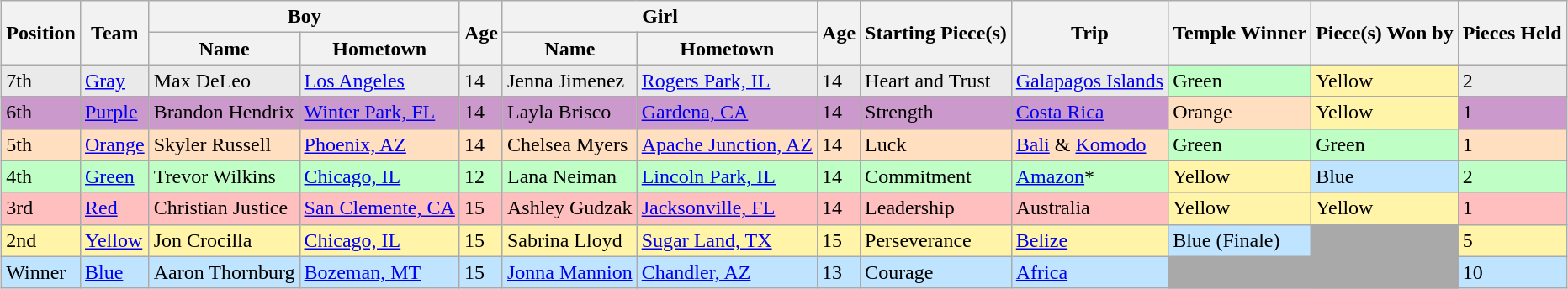<table class="wikitable" style="margin:1em auto;">
<tr>
<th rowspan="2">Position</th>
<th rowspan="2">Team</th>
<th colspan="2">Boy</th>
<th rowspan="2">Age</th>
<th colspan="2">Girl</th>
<th rowspan="2">Age</th>
<th rowspan="2">Starting Piece(s)</th>
<th rowspan="2">Trip</th>
<th rowspan="2">Temple Winner</th>
<th rowspan="2">Piece(s) Won by</th>
<th rowspan="2">Pieces Held</th>
</tr>
<tr>
<th>Name</th>
<th>Hometown</th>
<th>Name</th>
<th>Hometown</th>
</tr>
<tr style="background:#eaeaeb;">
<td>7th</td>
<td><a href='#'>Gray</a></td>
<td>Max DeLeo</td>
<td><a href='#'>Los Angeles</a></td>
<td>14</td>
<td>Jenna Jimenez</td>
<td><a href='#'>Rogers Park, IL</a></td>
<td>14</td>
<td>Heart and Trust</td>
<td><a href='#'>Galapagos Islands</a></td>
<td style="background:#bfffc5;">Green</td>
<td style="background:#fff4a7;">Yellow</td>
<td style="background:#eaeaeb;">2</td>
</tr>
<tr style="background:#c9c;">
<td>6th</td>
<td><a href='#'>Purple</a></td>
<td>Brandon Hendrix</td>
<td><a href='#'>Winter Park, FL</a></td>
<td>14</td>
<td>Layla Brisco</td>
<td><a href='#'>Gardena, CA</a></td>
<td>14</td>
<td>Strength</td>
<td><a href='#'>Costa Rica</a></td>
<td style="background:#ffdfbf;">Orange</td>
<td style="background:#fff4a7;">Yellow</td>
<td style="background:#c9c;">1</td>
</tr>
<tr style="background:#ffdfbf;">
<td>5th</td>
<td><a href='#'>Orange</a></td>
<td>Skyler Russell</td>
<td><a href='#'>Phoenix, AZ</a></td>
<td>14</td>
<td>Chelsea Myers</td>
<td><a href='#'>Apache Junction, AZ</a></td>
<td>14</td>
<td>Luck</td>
<td><a href='#'>Bali</a> & <a href='#'>Komodo</a></td>
<td style="background:#bfffc6;">Green</td>
<td style="background:#bfffc6;">Green</td>
<td style="background:#ffdfbf;">1</td>
</tr>
<tr style="background:#bfffc6;">
<td>4th</td>
<td><a href='#'>Green</a></td>
<td>Trevor Wilkins</td>
<td><a href='#'>Chicago, IL</a></td>
<td>12</td>
<td>Lana Neiman</td>
<td><a href='#'>Lincoln Park, IL</a></td>
<td>14</td>
<td>Commitment</td>
<td><a href='#'>Amazon</a>*</td>
<td style="background:#fff4a7;">Yellow</td>
<td style="background:#bfe4ff;">Blue</td>
<td style="background:#bfffc6;">2</td>
</tr>
<tr style="background:#ffbfbf;">
<td>3rd</td>
<td><a href='#'>Red</a></td>
<td>Christian Justice</td>
<td><a href='#'>San Clemente, CA</a></td>
<td>15</td>
<td>Ashley Gudzak</td>
<td><a href='#'>Jacksonville, FL</a></td>
<td>14</td>
<td>Leadership</td>
<td>Australia</td>
<td style="background:#fff4a7;">Yellow</td>
<td style="background:#fff4a7;">Yellow</td>
<td style="background:#ffbfbf;">1</td>
</tr>
<tr style="background:#fff4a7;">
<td>2nd</td>
<td><a href='#'>Yellow</a></td>
<td>Jon Crocilla</td>
<td><a href='#'>Chicago, IL</a></td>
<td>15</td>
<td>Sabrina Lloyd</td>
<td><a href='#'>Sugar Land, TX</a></td>
<td>15</td>
<td>Perseverance</td>
<td><a href='#'>Belize</a></td>
<td style="background:#bfe4ff;">Blue (Finale)</td>
<td bgcolor="darkgray" rowspan=2></td>
<td style="background:#fff4a7;">5</td>
</tr>
<tr style="background:#bfe4ff;">
<td>Winner</td>
<td><a href='#'>Blue</a></td>
<td>Aaron Thornburg</td>
<td><a href='#'>Bozeman, MT</a></td>
<td>15</td>
<td><a href='#'>Jonna Mannion</a></td>
<td><a href='#'>Chandler, AZ</a></td>
<td>13</td>
<td>Courage</td>
<td><a href='#'>Africa</a></td>
<td colspan=2 bgcolor="darkgray"></td>
<td>10</td>
</tr>
</table>
